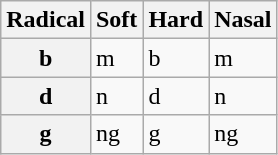<table class="wikitable">
<tr>
<th>Radical</th>
<th>Soft</th>
<th>Hard</th>
<th>Nasal</th>
</tr>
<tr>
<th>b</th>
<td>m</td>
<td>b</td>
<td>m</td>
</tr>
<tr>
<th>d</th>
<td>n</td>
<td>d</td>
<td>n</td>
</tr>
<tr>
<th>g</th>
<td>ng</td>
<td>g</td>
<td>ng</td>
</tr>
</table>
